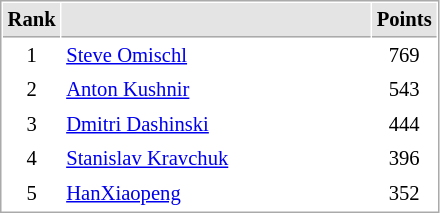<table cellspacing="1" cellpadding="3" style="border:1px solid #AAAAAA;font-size:86%">
<tr bgcolor="#E4E4E4">
<th style="border-bottom:1px solid #AAAAAA" width=10>Rank</th>
<th style="border-bottom:1px solid #AAAAAA" width=200></th>
<th style="border-bottom:1px solid #AAAAAA" width=20>Points</th>
</tr>
<tr>
<td align="center">1</td>
<td> <a href='#'>Steve Omischl</a></td>
<td align=center>769</td>
</tr>
<tr>
<td align="center">2</td>
<td> <a href='#'>Anton Kushnir</a></td>
<td align=center>543</td>
</tr>
<tr>
<td align="center">3</td>
<td> <a href='#'>Dmitri Dashinski</a></td>
<td align=center>444</td>
</tr>
<tr>
<td align="center">4</td>
<td> <a href='#'>Stanislav Kravchuk</a></td>
<td align=center>396</td>
</tr>
<tr>
<td align="center">5</td>
<td> <a href='#'>HanXiaopeng</a></td>
<td align=center>352</td>
</tr>
</table>
